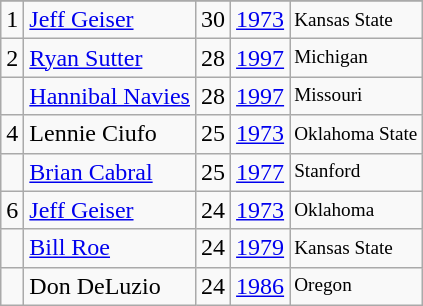<table class="wikitable">
<tr>
</tr>
<tr>
<td>1</td>
<td><a href='#'>Jeff Geiser</a></td>
<td>30</td>
<td><a href='#'>1973</a></td>
<td style="font-size:80%;">Kansas State</td>
</tr>
<tr>
<td>2</td>
<td><a href='#'>Ryan Sutter</a></td>
<td>28</td>
<td><a href='#'>1997</a></td>
<td style="font-size:80%;">Michigan</td>
</tr>
<tr>
<td></td>
<td><a href='#'>Hannibal Navies</a></td>
<td>28</td>
<td><a href='#'>1997</a></td>
<td style="font-size:80%;">Missouri</td>
</tr>
<tr>
<td>4</td>
<td>Lennie Ciufo</td>
<td>25</td>
<td><a href='#'>1973</a></td>
<td style="font-size:80%;">Oklahoma State</td>
</tr>
<tr>
<td></td>
<td><a href='#'>Brian Cabral</a></td>
<td>25</td>
<td><a href='#'>1977</a></td>
<td style="font-size:80%;">Stanford</td>
</tr>
<tr>
<td>6</td>
<td><a href='#'>Jeff Geiser</a></td>
<td>24</td>
<td><a href='#'>1973</a></td>
<td style="font-size:80%;">Oklahoma</td>
</tr>
<tr>
<td></td>
<td><a href='#'>Bill Roe</a></td>
<td>24</td>
<td><a href='#'>1979</a></td>
<td style="font-size:80%;">Kansas State</td>
</tr>
<tr>
<td></td>
<td>Don DeLuzio</td>
<td>24</td>
<td><a href='#'>1986</a></td>
<td style="font-size:80%;">Oregon</td>
</tr>
</table>
